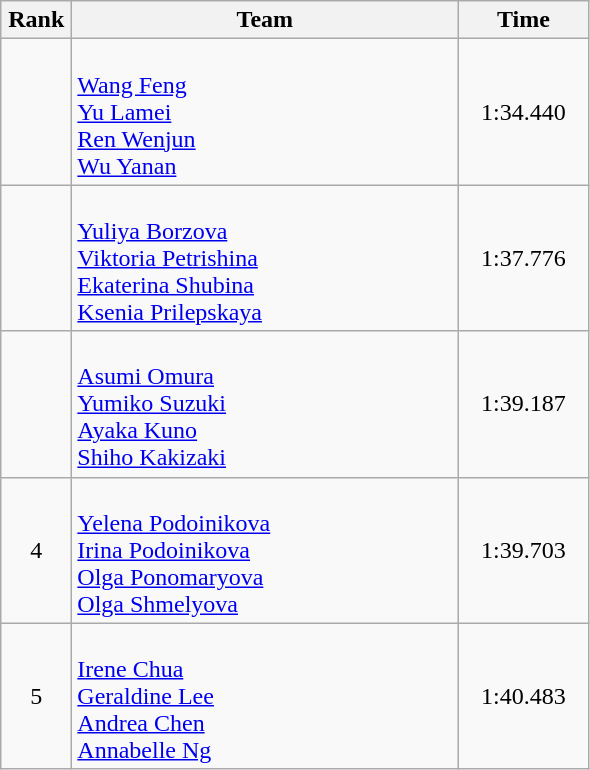<table class=wikitable style="text-align:center">
<tr>
<th width=40>Rank</th>
<th width=250>Team</th>
<th width=80>Time</th>
</tr>
<tr>
<td></td>
<td align=left><br><a href='#'>Wang Feng</a><br><a href='#'>Yu Lamei</a><br><a href='#'>Ren Wenjun</a><br><a href='#'>Wu Yanan</a></td>
<td>1:34.440</td>
</tr>
<tr>
<td></td>
<td align=left><br><a href='#'>Yuliya Borzova</a><br><a href='#'>Viktoria Petrishina</a><br><a href='#'>Ekaterina Shubina</a><br><a href='#'>Ksenia Prilepskaya</a></td>
<td>1:37.776</td>
</tr>
<tr>
<td></td>
<td align=left><br><a href='#'>Asumi Omura</a><br><a href='#'>Yumiko Suzuki</a><br><a href='#'>Ayaka Kuno</a><br><a href='#'>Shiho Kakizaki</a></td>
<td>1:39.187</td>
</tr>
<tr>
<td>4</td>
<td align=left><br><a href='#'>Yelena Podoinikova</a><br><a href='#'>Irina Podoinikova</a><br><a href='#'>Olga Ponomaryova</a><br><a href='#'>Olga Shmelyova</a></td>
<td>1:39.703</td>
</tr>
<tr>
<td>5</td>
<td align=left><br><a href='#'>Irene Chua</a><br><a href='#'>Geraldine Lee</a><br><a href='#'>Andrea Chen</a><br><a href='#'>Annabelle Ng</a></td>
<td>1:40.483</td>
</tr>
</table>
